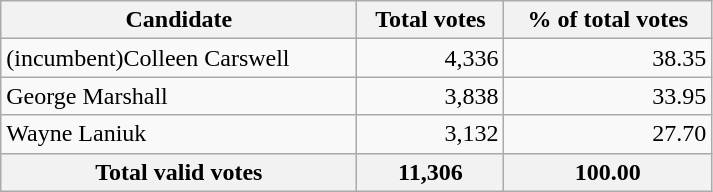<table class="wikitable" width="475">
<tr>
<th align="left">Candidate</th>
<th align="right">Total votes</th>
<th align="right">% of total votes</th>
</tr>
<tr>
<td align="left">(incumbent)Colleen Carswell</td>
<td align="right">4,336</td>
<td align="right">38.35</td>
</tr>
<tr>
<td align="left">George Marshall</td>
<td align="right">3,838</td>
<td align="right">33.95</td>
</tr>
<tr>
<td align="left">Wayne Laniuk</td>
<td align="right">3,132</td>
<td align="right">27.70</td>
</tr>
<tr bgcolor="#EEEEEE">
<th align="left">Total valid votes</th>
<th align="right">11,306</th>
<th align="right">100.00</th>
</tr>
</table>
